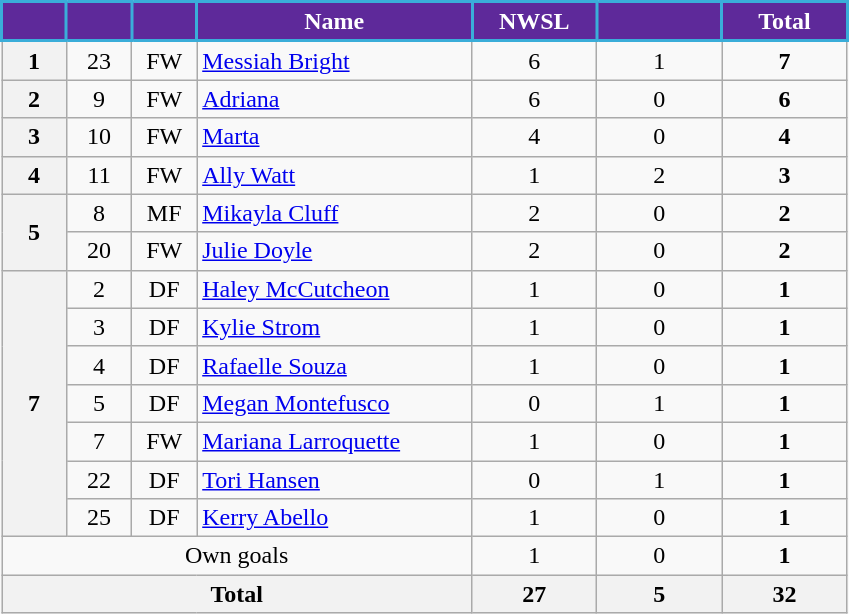<table class="wikitable" style="text-align:center;">
<tr>
<th style="background:#5E299A; color:white; border:2px solid #3aadd9; width:35px;"></th>
<th style="background:#5E299A; color:white; border:2px solid #3aadd9; width:35px;"></th>
<th style="background:#5E299A; color:white; border:2px solid #3aadd9; width:35px;"></th>
<th style="background:#5E299A; color:white; border:2px solid #3aadd9; width:175px;">Name</th>
<th style="background:#5E299A; color:white; border:2px solid #3aadd9; width:75px;">NWSL</th>
<th style="background:#5E299A; color:white; border:2px solid #3aadd9; width:75px;"></th>
<th style="background:#5E299A; color:white; border:2px solid #3aadd9; width:75px;">Total</th>
</tr>
<tr>
<th>1</th>
<td>23</td>
<td>FW</td>
<td align="left"> <a href='#'>Messiah Bright</a></td>
<td>6</td>
<td>1</td>
<td><strong>7</strong></td>
</tr>
<tr>
<th>2</th>
<td>9</td>
<td>FW</td>
<td align="left"> <a href='#'>Adriana</a></td>
<td>6</td>
<td>0</td>
<td><strong>6</strong></td>
</tr>
<tr>
<th>3</th>
<td>10</td>
<td>FW</td>
<td align="left"> <a href='#'>Marta</a></td>
<td>4</td>
<td>0</td>
<td><strong>4</strong></td>
</tr>
<tr>
<th>4</th>
<td>11</td>
<td>FW</td>
<td align="left"> <a href='#'>Ally Watt</a></td>
<td>1</td>
<td>2</td>
<td><strong>3</strong></td>
</tr>
<tr>
<th rowspan=2>5</th>
<td>8</td>
<td>MF</td>
<td align="left"> <a href='#'>Mikayla Cluff</a></td>
<td>2</td>
<td>0</td>
<td><strong>2</strong></td>
</tr>
<tr>
<td>20</td>
<td>FW</td>
<td align="left"> <a href='#'>Julie Doyle</a></td>
<td>2</td>
<td>0</td>
<td><strong>2</strong></td>
</tr>
<tr>
<th rowspan=7>7</th>
<td>2</td>
<td>DF</td>
<td align="left"> <a href='#'>Haley McCutcheon</a></td>
<td>1</td>
<td>0</td>
<td><strong>1</strong></td>
</tr>
<tr>
<td>3</td>
<td>DF</td>
<td align="left"> <a href='#'>Kylie Strom</a></td>
<td>1</td>
<td>0</td>
<td><strong>1</strong></td>
</tr>
<tr>
<td>4</td>
<td>DF</td>
<td align="left"> <a href='#'>Rafaelle Souza</a></td>
<td>1</td>
<td>0</td>
<td><strong>1</strong></td>
</tr>
<tr>
<td>5</td>
<td>DF</td>
<td align="left"> <a href='#'>Megan Montefusco</a></td>
<td>0</td>
<td>1</td>
<td><strong>1</strong></td>
</tr>
<tr>
<td>7</td>
<td>FW</td>
<td align="left"> <a href='#'>Mariana Larroquette</a></td>
<td>1</td>
<td>0</td>
<td><strong>1</strong></td>
</tr>
<tr>
<td>22</td>
<td>DF</td>
<td align="left"> <a href='#'>Tori Hansen</a></td>
<td>0</td>
<td>1</td>
<td><strong>1</strong></td>
</tr>
<tr>
<td>25</td>
<td>DF</td>
<td align="left"> <a href='#'>Kerry Abello</a></td>
<td>1</td>
<td>0</td>
<td><strong>1</strong></td>
</tr>
<tr>
<td colspan="4">Own goals</td>
<td>1</td>
<td>0</td>
<td><strong>1</strong></td>
</tr>
<tr>
<th colspan="4">Total</th>
<th>27</th>
<th>5</th>
<th>32</th>
</tr>
</table>
